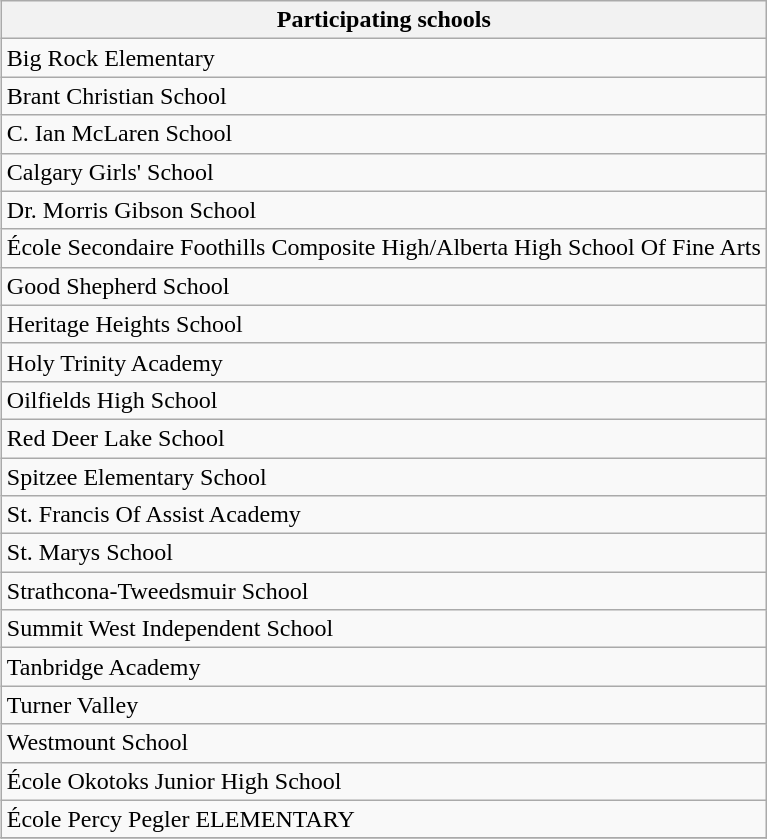<table class="wikitable" align=right>
<tr>
<th>Participating schools</th>
</tr>
<tr>
<td>Big Rock Elementary</td>
</tr>
<tr>
<td>Brant Christian School</td>
</tr>
<tr>
<td>C. Ian McLaren School</td>
</tr>
<tr>
<td>Calgary Girls' School</td>
</tr>
<tr>
<td>Dr. Morris Gibson School</td>
</tr>
<tr>
<td>École Secondaire Foothills Composite High/Alberta High School Of Fine Arts</td>
</tr>
<tr>
<td>Good Shepherd School</td>
</tr>
<tr>
<td>Heritage Heights School</td>
</tr>
<tr>
<td>Holy Trinity Academy</td>
</tr>
<tr>
<td>Oilfields High School</td>
</tr>
<tr>
<td>Red Deer Lake School</td>
</tr>
<tr>
<td>Spitzee Elementary School</td>
</tr>
<tr>
<td>St. Francis Of Assist Academy</td>
</tr>
<tr>
<td>St. Marys School</td>
</tr>
<tr>
<td>Strathcona-Tweedsmuir School</td>
</tr>
<tr>
<td>Summit West Independent School</td>
</tr>
<tr>
<td>Tanbridge Academy</td>
</tr>
<tr>
<td>Turner Valley</td>
</tr>
<tr>
<td>Westmount School</td>
</tr>
<tr>
<td>École Okotoks Junior High School</td>
</tr>
<tr>
<td>École Percy Pegler ELEMENTARY</td>
</tr>
<tr>
</tr>
</table>
